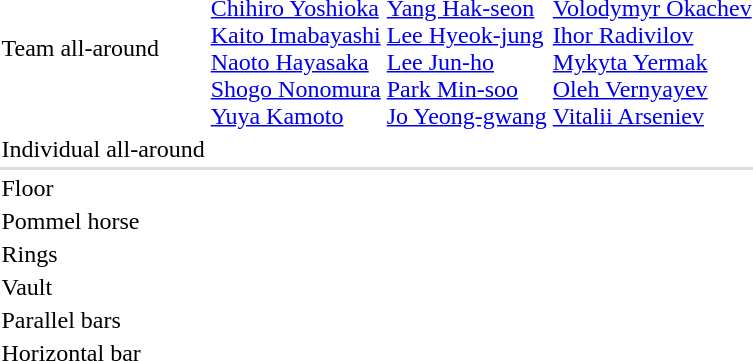<table>
<tr>
<td>Team all-around<br></td>
<td><br><a href='#'>Chihiro Yoshioka</a> <br><a href='#'>Kaito Imabayashi</a><br><a href='#'>Naoto Hayasaka</a><br><a href='#'>Shogo Nonomura</a><br><a href='#'>Yuya Kamoto</a></td>
<td><br><a href='#'>Yang Hak-seon</a> <br><a href='#'>Lee Hyeok-jung</a><br><a href='#'>Lee Jun-ho</a><br><a href='#'>Park Min-soo</a><br><a href='#'>Jo Yeong-gwang</a></td>
<td><br><a href='#'>Volodymyr Okachev</a> <br><a href='#'>Ihor Radivilov</a><br><a href='#'>Mykyta Yermak</a><br><a href='#'>Oleh Vernyayev</a><br><a href='#'>Vitalii Arseniev</a></td>
</tr>
<tr>
<td>Individual all-around<br></td>
<td></td>
<td></td>
<td></td>
</tr>
<tr bgcolor=#DDDDDD>
<td colspan=4></td>
</tr>
<tr>
<td>Floor<br></td>
<td></td>
<td></td>
<td><br></td>
</tr>
<tr>
<td>Pommel horse<br></td>
<td></td>
<td></td>
<td></td>
</tr>
<tr>
<td>Rings<br></td>
<td></td>
<td></td>
<td></td>
</tr>
<tr>
<td>Vault<br></td>
<td></td>
<td></td>
<td></td>
</tr>
<tr>
<td>Parallel bars<br></td>
<td></td>
<td></td>
<td></td>
</tr>
<tr>
<td>Horizontal bar<br></td>
<td></td>
<td></td>
<td></td>
</tr>
</table>
